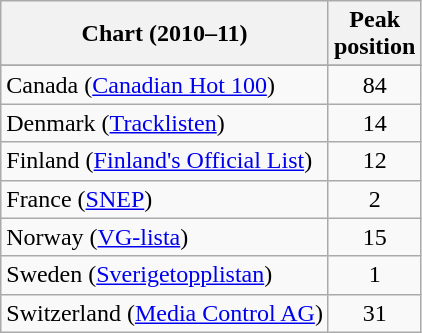<table class="wikitable sortable">
<tr>
<th>Chart (2010–11)</th>
<th>Peak<br>position</th>
</tr>
<tr>
</tr>
<tr>
<td>Canada (<a href='#'>Canadian Hot 100</a>)</td>
<td align="center">84</td>
</tr>
<tr>
<td>Denmark (<a href='#'>Tracklisten</a>)</td>
<td align="center">14</td>
</tr>
<tr>
<td>Finland (<a href='#'>Finland's Official List</a>)</td>
<td align="center">12</td>
</tr>
<tr>
<td>France (<a href='#'>SNEP</a>)</td>
<td align="center">2</td>
</tr>
<tr>
<td>Norway (<a href='#'>VG-lista</a>)</td>
<td align="center">15</td>
</tr>
<tr>
<td>Sweden (<a href='#'>Sverigetopplistan</a>)</td>
<td align="center">1</td>
</tr>
<tr>
<td>Switzerland (<a href='#'>Media Control AG</a>)</td>
<td align="center">31</td>
</tr>
</table>
